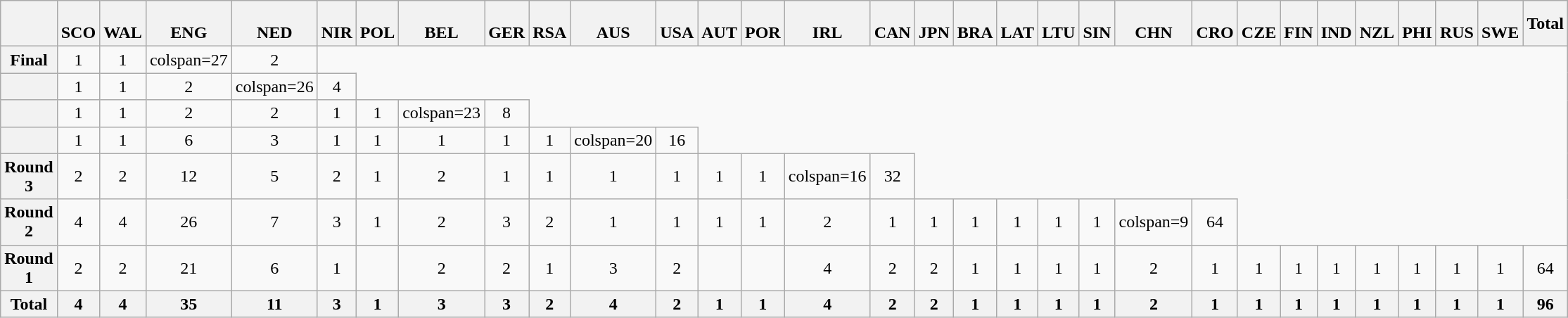<table class="wikitable">
<tr>
<th></th>
<th><br>SCO</th>
<th><br>WAL</th>
<th><br>ENG</th>
<th><br>NED</th>
<th><br>NIR</th>
<th><br>POL</th>
<th><br>BEL</th>
<th><br>GER</th>
<th><br>RSA</th>
<th><br>AUS</th>
<th><br>USA</th>
<th><br>AUT</th>
<th><br>POR</th>
<th><br>IRL</th>
<th><br>CAN</th>
<th><br>JPN</th>
<th><br>BRA</th>
<th><br>LAT</th>
<th><br>LTU</th>
<th><br>SIN</th>
<th><br>CHN</th>
<th><br>CRO</th>
<th><br>CZE</th>
<th><br>FIN</th>
<th><br>IND</th>
<th><br>NZL</th>
<th><br>PHI</th>
<th><br>RUS</th>
<th><br>SWE</th>
<th>Total</th>
</tr>
<tr align="center">
<th>Final</th>
<td>1</td>
<td>1</td>
<td>colspan=27 </td>
<td>2</td>
</tr>
<tr align="center">
<th></th>
<td>1</td>
<td>1</td>
<td>2</td>
<td>colspan=26 </td>
<td>4</td>
</tr>
<tr align="center">
<th></th>
<td>1</td>
<td>1</td>
<td>2</td>
<td>2</td>
<td>1</td>
<td>1</td>
<td>colspan=23 </td>
<td>8</td>
</tr>
<tr align="center">
<th></th>
<td>1</td>
<td>1</td>
<td>6</td>
<td>3</td>
<td>1</td>
<td>1</td>
<td>1</td>
<td>1</td>
<td>1</td>
<td>colspan=20 </td>
<td>16</td>
</tr>
<tr align="center">
<th>Round 3</th>
<td>2</td>
<td>2</td>
<td>12</td>
<td>5</td>
<td>2</td>
<td>1</td>
<td>2</td>
<td>1</td>
<td>1</td>
<td>1</td>
<td>1</td>
<td>1</td>
<td>1</td>
<td>colspan=16 </td>
<td>32</td>
</tr>
<tr align="center">
<th>Round 2</th>
<td>4</td>
<td>4</td>
<td>26</td>
<td>7</td>
<td>3</td>
<td>1</td>
<td>2</td>
<td>3</td>
<td>2</td>
<td>1</td>
<td>1</td>
<td>1</td>
<td>1</td>
<td>2</td>
<td>1</td>
<td>1</td>
<td>1</td>
<td>1</td>
<td>1</td>
<td>1</td>
<td>colspan=9</td>
<td>64</td>
</tr>
<tr align="center">
<th>Round 1</th>
<td>2</td>
<td>2</td>
<td>21</td>
<td>6</td>
<td>1</td>
<td></td>
<td>2</td>
<td>2</td>
<td>1</td>
<td>3</td>
<td>2</td>
<td></td>
<td></td>
<td>4</td>
<td>2</td>
<td>2</td>
<td>1</td>
<td>1</td>
<td>1</td>
<td>1</td>
<td>2</td>
<td>1</td>
<td>1</td>
<td>1</td>
<td>1</td>
<td>1</td>
<td>1</td>
<td>1</td>
<td>1</td>
<td>64</td>
</tr>
<tr align="center">
<th>Total</th>
<th>4</th>
<th>4</th>
<th>35</th>
<th>11</th>
<th>3</th>
<th>1</th>
<th>3</th>
<th>3</th>
<th>2</th>
<th>4</th>
<th>2</th>
<th>1</th>
<th>1</th>
<th>4</th>
<th>2</th>
<th>2</th>
<th>1</th>
<th>1</th>
<th>1</th>
<th>1</th>
<th>2</th>
<th>1</th>
<th>1</th>
<th>1</th>
<th>1</th>
<th>1</th>
<th>1</th>
<th>1</th>
<th>1</th>
<th>96</th>
</tr>
</table>
